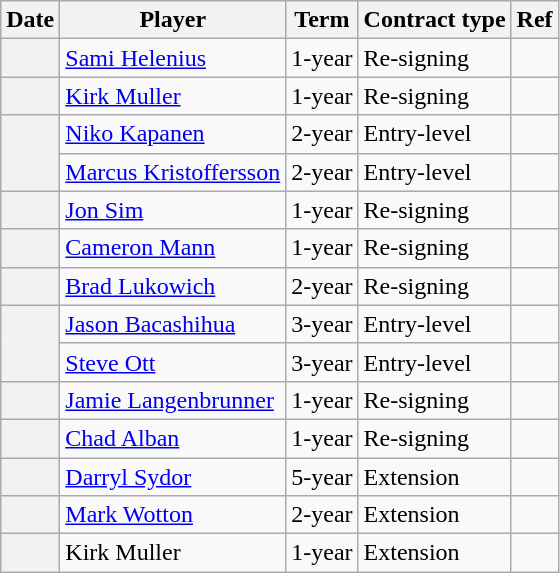<table class="wikitable plainrowheaders">
<tr style="background:#ddd; text-align:center;">
<th>Date</th>
<th>Player</th>
<th>Term</th>
<th>Contract type</th>
<th>Ref</th>
</tr>
<tr>
<th scope="row"></th>
<td><a href='#'>Sami Helenius</a></td>
<td>1-year</td>
<td>Re-signing</td>
<td></td>
</tr>
<tr>
<th scope="row"></th>
<td><a href='#'>Kirk Muller</a></td>
<td>1-year</td>
<td>Re-signing</td>
<td></td>
</tr>
<tr>
<th scope="row" rowspan=2></th>
<td><a href='#'>Niko Kapanen</a></td>
<td>2-year</td>
<td>Entry-level</td>
<td></td>
</tr>
<tr>
<td><a href='#'>Marcus Kristoffersson</a></td>
<td>2-year</td>
<td>Entry-level</td>
<td></td>
</tr>
<tr>
<th scope="row"></th>
<td><a href='#'>Jon Sim</a></td>
<td>1-year</td>
<td>Re-signing</td>
<td></td>
</tr>
<tr>
<th scope="row"></th>
<td><a href='#'>Cameron Mann</a></td>
<td>1-year</td>
<td>Re-signing</td>
<td></td>
</tr>
<tr>
<th scope="row"></th>
<td><a href='#'>Brad Lukowich</a></td>
<td>2-year</td>
<td>Re-signing</td>
<td></td>
</tr>
<tr>
<th scope="row" rowspan=2></th>
<td><a href='#'>Jason Bacashihua</a></td>
<td>3-year</td>
<td>Entry-level</td>
<td></td>
</tr>
<tr>
<td><a href='#'>Steve Ott</a></td>
<td>3-year</td>
<td>Entry-level</td>
<td></td>
</tr>
<tr>
<th scope="row"></th>
<td><a href='#'>Jamie Langenbrunner</a></td>
<td>1-year</td>
<td>Re-signing</td>
<td></td>
</tr>
<tr>
<th scope="row"></th>
<td><a href='#'>Chad Alban</a></td>
<td>1-year</td>
<td>Re-signing</td>
<td></td>
</tr>
<tr>
<th scope="row"></th>
<td><a href='#'>Darryl Sydor</a></td>
<td>5-year</td>
<td>Extension</td>
<td></td>
</tr>
<tr>
<th scope="row"></th>
<td><a href='#'>Mark Wotton</a></td>
<td>2-year</td>
<td>Extension</td>
<td></td>
</tr>
<tr>
<th scope="row"></th>
<td>Kirk Muller</td>
<td>1-year</td>
<td>Extension</td>
<td></td>
</tr>
</table>
